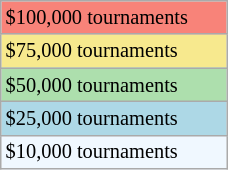<table class="wikitable" style="font-size:85%;" width=12%>
<tr bgcolor="#F88379">
<td>$100,000 tournaments</td>
</tr>
<tr bgcolor="#F7E98E">
<td>$75,000 tournaments</td>
</tr>
<tr bgcolor="#ADDFAD">
<td>$50,000 tournaments</td>
</tr>
<tr bgcolor="lightblue">
<td>$25,000 tournaments</td>
</tr>
<tr bgcolor="#f0f8ff">
<td>$10,000 tournaments</td>
</tr>
</table>
